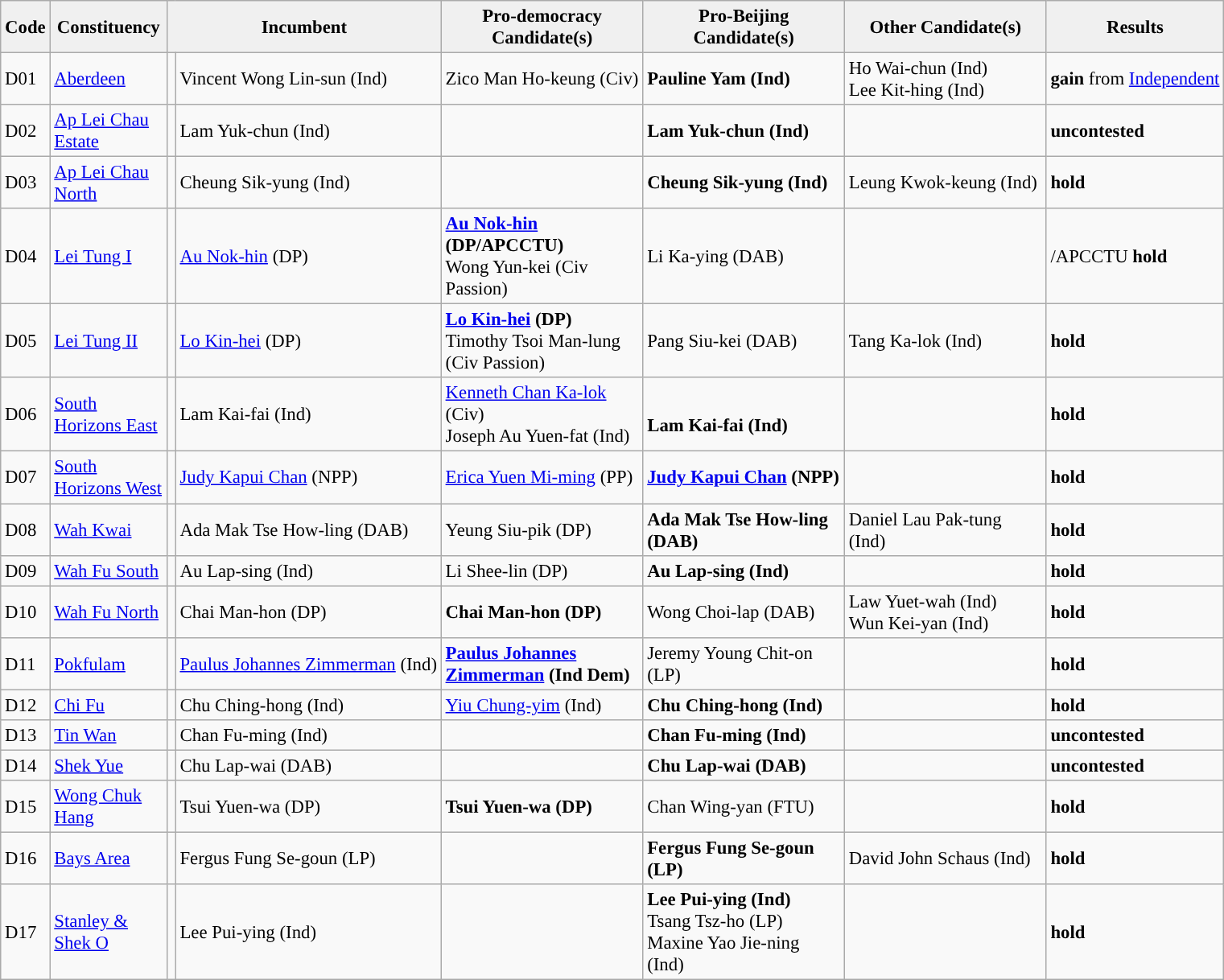<table class="wikitable sortable" style="font-size: 95%;">
<tr>
<th align="center" style="background:#f0f0f0;" width="20px"><strong>Code</strong></th>
<th align="center" style="background:#f0f0f0;" width="90px"><strong>Constituency</strong></th>
<th align="center" style="background:#f0f0f0;" width="120px" colspan=2><strong>Incumbent</strong></th>
<th align="center" style="background:#f0f0f0;" width="160px"><strong>Pro-democracy Candidate(s)</strong></th>
<th align="center" style="background:#f0f0f0;" width="160px"><strong>Pro-Beijing Candidate(s)</strong></th>
<th align="center" style="background:#f0f0f0;" width="160px"><strong>Other Candidate(s)</strong></th>
<th align="center" style="background:#f0f0f0;" width="100px" colspan="2"><strong>Results</strong></th>
</tr>
<tr>
<td>D01</td>
<td><a href='#'>Aberdeen</a></td>
<td></td>
<td>Vincent Wong Lin-sun (Ind)</td>
<td>Zico Man Ho-keung (Civ)</td>
<td><strong>Pauline Yam (Ind)</strong></td>
<td>Ho Wai-chun (Ind)<br>Lee Kit-hing (Ind)</td>
<td> <strong>gain</strong> from <a href='#'>Independent</a></td>
</tr>
<tr>
<td>D02</td>
<td><a href='#'>Ap Lei Chau Estate</a></td>
<td></td>
<td>Lam Yuk-chun (Ind)</td>
<td></td>
<td><strong>Lam Yuk-chun (Ind)</strong></td>
<td></td>
<td> <strong>uncontested</strong></td>
</tr>
<tr>
<td>D03</td>
<td><a href='#'>Ap Lei Chau North</a></td>
<td></td>
<td>Cheung Sik-yung (Ind)</td>
<td></td>
<td><strong>Cheung Sik-yung (Ind)</strong></td>
<td>Leung Kwok-keung (Ind)</td>
<td> <strong>hold</strong></td>
</tr>
<tr>
<td>D04</td>
<td><a href='#'>Lei Tung I</a></td>
<td></td>
<td><a href='#'>Au Nok-hin</a> (DP)</td>
<td><strong><a href='#'>Au Nok-hin</a> (DP/APCCTU)</strong><br>Wong Yun-kei (Civ Passion)</td>
<td>Li Ka-ying (DAB)</td>
<td></td>
<td>/APCCTU <strong>hold</strong></td>
</tr>
<tr>
<td>D05</td>
<td><a href='#'>Lei Tung II</a></td>
<td></td>
<td><a href='#'>Lo Kin-hei</a> (DP)</td>
<td><strong><a href='#'>Lo Kin-hei</a> (DP)</strong><br>Timothy Tsoi Man-lung (Civ Passion)</td>
<td>Pang Siu-kei (DAB)</td>
<td>Tang Ka-lok (Ind)</td>
<td> <strong>hold</strong></td>
</tr>
<tr>
<td>D06</td>
<td><a href='#'>South Horizons East</a></td>
<td></td>
<td>Lam Kai-fai (Ind)</td>
<td><a href='#'>Kenneth Chan Ka-lok</a> (Civ)<br>Joseph Au Yuen-fat (Ind)</td>
<td><br><strong>Lam Kai-fai (Ind)</strong></td>
<td></td>
<td> <strong>hold</strong></td>
</tr>
<tr>
<td>D07</td>
<td><a href='#'>South Horizons West</a></td>
<td></td>
<td><a href='#'>Judy Kapui Chan</a> (NPP)</td>
<td><a href='#'>Erica Yuen Mi-ming</a> (PP)</td>
<td><strong><a href='#'>Judy Kapui Chan</a> (NPP)</strong></td>
<td></td>
<td> <strong>hold</strong></td>
</tr>
<tr>
<td>D08</td>
<td><a href='#'>Wah Kwai</a></td>
<td></td>
<td>Ada Mak Tse How-ling (DAB)</td>
<td>Yeung Siu-pik (DP)</td>
<td><strong>Ada Mak Tse How-ling (DAB)</strong></td>
<td>Daniel Lau Pak-tung  (Ind)</td>
<td> <strong>hold</strong></td>
</tr>
<tr>
<td>D09</td>
<td><a href='#'>Wah Fu South</a></td>
<td></td>
<td>Au Lap-sing (Ind)</td>
<td>Li Shee-lin (DP)</td>
<td><strong>Au Lap-sing (Ind)</strong></td>
<td></td>
<td> <strong>hold</strong></td>
</tr>
<tr>
<td>D10</td>
<td><a href='#'>Wah Fu North</a></td>
<td></td>
<td>Chai Man-hon (DP)</td>
<td><strong>Chai Man-hon (DP)</strong></td>
<td>Wong Choi-lap (DAB)</td>
<td>Law Yuet-wah (Ind)<br>Wun Kei-yan (Ind)</td>
<td> <strong>hold</strong></td>
</tr>
<tr>
<td>D11</td>
<td><a href='#'>Pokfulam</a></td>
<td></td>
<td><a href='#'>Paulus Johannes Zimmerman</a> (Ind)</td>
<td><strong><a href='#'>Paulus Johannes Zimmerman</a> (Ind Dem)</strong></td>
<td>Jeremy Young Chit-on (LP)</td>
<td></td>
<td> <strong>hold</strong></td>
</tr>
<tr>
<td>D12</td>
<td><a href='#'>Chi Fu</a></td>
<td></td>
<td>Chu Ching-hong (Ind)</td>
<td><a href='#'>Yiu Chung-yim</a> (Ind)</td>
<td><strong>Chu Ching-hong (Ind)</strong></td>
<td></td>
<td> <strong>hold</strong></td>
</tr>
<tr>
<td>D13</td>
<td><a href='#'>Tin Wan</a></td>
<td></td>
<td>Chan Fu-ming (Ind)</td>
<td></td>
<td><strong>Chan Fu-ming (Ind)</strong></td>
<td></td>
<td> <strong>uncontested</strong></td>
</tr>
<tr>
<td>D14</td>
<td><a href='#'>Shek Yue</a></td>
<td></td>
<td>Chu Lap-wai (DAB)</td>
<td></td>
<td><strong> Chu Lap-wai (DAB)</strong></td>
<td></td>
<td> <strong>uncontested</strong></td>
</tr>
<tr>
<td>D15</td>
<td><a href='#'>Wong Chuk Hang</a></td>
<td></td>
<td>Tsui Yuen-wa (DP)</td>
<td><strong>Tsui Yuen-wa (DP)</strong></td>
<td>Chan Wing-yan (FTU)</td>
<td></td>
<td> <strong>hold</strong></td>
</tr>
<tr>
<td>D16</td>
<td><a href='#'>Bays Area</a></td>
<td></td>
<td>Fergus Fung Se-goun (LP)</td>
<td></td>
<td><strong>Fergus Fung Se-goun (LP)</strong></td>
<td>David John Schaus (Ind)</td>
<td> <strong>hold</strong></td>
</tr>
<tr>
<td>D17</td>
<td><a href='#'>Stanley & Shek O</a></td>
<td></td>
<td>Lee Pui-ying (Ind)</td>
<td></td>
<td><strong>Lee Pui-ying (Ind)</strong><br>Tsang Tsz-ho (LP)<br>Maxine Yao Jie-ning (Ind)</td>
<td></td>
<td> <strong>hold</strong></td>
</tr>
</table>
